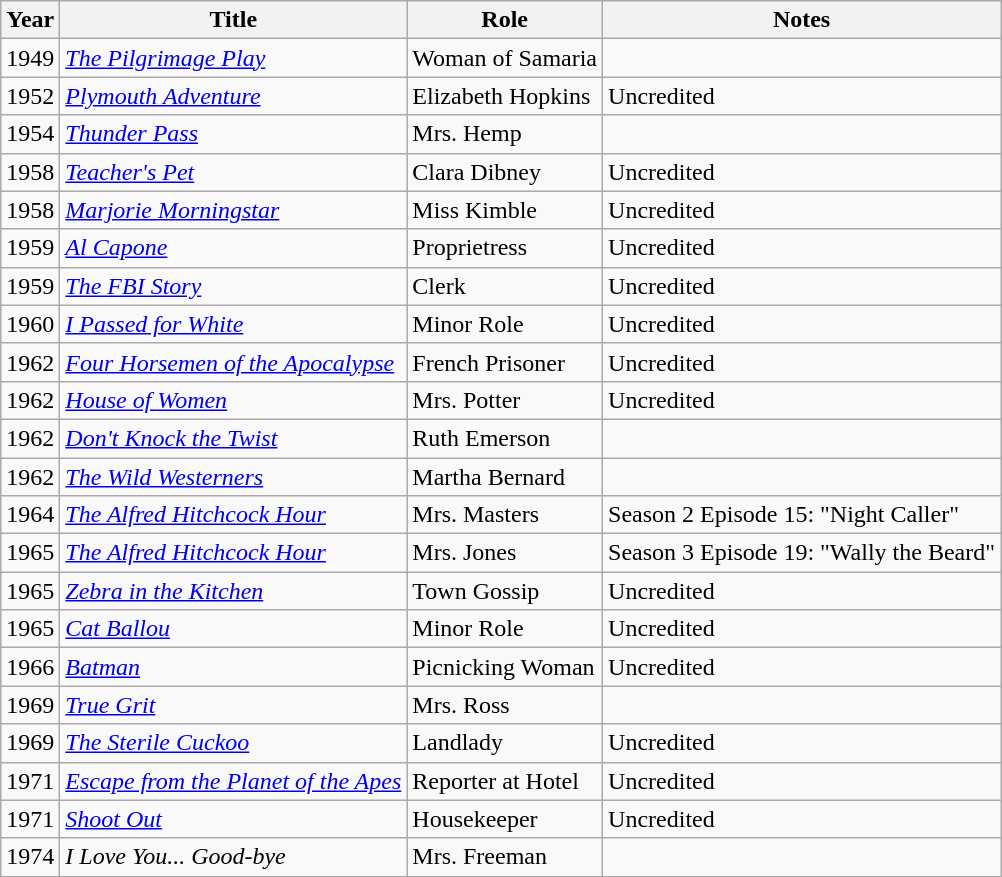<table class="wikitable">
<tr>
<th>Year</th>
<th>Title</th>
<th>Role</th>
<th>Notes</th>
</tr>
<tr>
<td>1949</td>
<td><em><a href='#'>The Pilgrimage Play</a></em></td>
<td>Woman of Samaria</td>
<td></td>
</tr>
<tr>
<td>1952</td>
<td><em><a href='#'>Plymouth Adventure</a></em></td>
<td>Elizabeth Hopkins</td>
<td>Uncredited</td>
</tr>
<tr>
<td>1954</td>
<td><em><a href='#'>Thunder Pass</a></em></td>
<td>Mrs. Hemp</td>
<td></td>
</tr>
<tr>
<td>1958</td>
<td><em><a href='#'>Teacher's Pet</a></em></td>
<td>Clara Dibney</td>
<td>Uncredited</td>
</tr>
<tr>
<td>1958</td>
<td><em><a href='#'>Marjorie Morningstar</a></em></td>
<td>Miss Kimble</td>
<td>Uncredited</td>
</tr>
<tr>
<td>1959</td>
<td><em><a href='#'>Al Capone</a></em></td>
<td>Proprietress</td>
<td>Uncredited</td>
</tr>
<tr>
<td>1959</td>
<td><em><a href='#'>The FBI Story</a></em></td>
<td>Clerk</td>
<td>Uncredited</td>
</tr>
<tr>
<td>1960</td>
<td><em><a href='#'>I Passed for White</a></em></td>
<td>Minor Role</td>
<td>Uncredited</td>
</tr>
<tr>
<td>1962</td>
<td><em><a href='#'>Four Horsemen of the Apocalypse</a></em></td>
<td>French Prisoner</td>
<td>Uncredited</td>
</tr>
<tr>
<td>1962</td>
<td><em><a href='#'>House of Women</a></em></td>
<td>Mrs. Potter</td>
<td>Uncredited</td>
</tr>
<tr>
<td>1962</td>
<td><em><a href='#'>Don't Knock the Twist</a></em></td>
<td>Ruth Emerson</td>
<td></td>
</tr>
<tr>
<td>1962</td>
<td><em><a href='#'>The Wild Westerners</a></em></td>
<td>Martha Bernard</td>
<td></td>
</tr>
<tr>
<td>1964</td>
<td><em><a href='#'>The Alfred Hitchcock Hour</a></em></td>
<td>Mrs. Masters</td>
<td>Season 2 Episode 15: "Night Caller"</td>
</tr>
<tr>
<td>1965</td>
<td><em><a href='#'>The Alfred Hitchcock Hour</a></em></td>
<td>Mrs. Jones</td>
<td>Season 3 Episode 19: "Wally the Beard"</td>
</tr>
<tr>
<td>1965</td>
<td><em><a href='#'>Zebra in the Kitchen</a></em></td>
<td>Town Gossip</td>
<td>Uncredited</td>
</tr>
<tr>
<td>1965</td>
<td><em><a href='#'>Cat Ballou</a></em></td>
<td>Minor Role</td>
<td>Uncredited</td>
</tr>
<tr>
<td>1966</td>
<td><em><a href='#'>Batman</a></em></td>
<td>Picnicking Woman</td>
<td>Uncredited</td>
</tr>
<tr>
<td>1969</td>
<td><em><a href='#'>True Grit</a></em></td>
<td>Mrs. Ross</td>
<td></td>
</tr>
<tr>
<td>1969</td>
<td><em><a href='#'>The Sterile Cuckoo</a></em></td>
<td>Landlady</td>
<td>Uncredited</td>
</tr>
<tr>
<td>1971</td>
<td><em><a href='#'>Escape from the Planet of the Apes</a></em></td>
<td>Reporter at Hotel</td>
<td>Uncredited</td>
</tr>
<tr>
<td>1971</td>
<td><em><a href='#'>Shoot Out</a></em></td>
<td>Housekeeper</td>
<td>Uncredited</td>
</tr>
<tr>
<td>1974</td>
<td><em>I Love You... Good-bye</em></td>
<td>Mrs. Freeman</td>
<td></td>
</tr>
</table>
